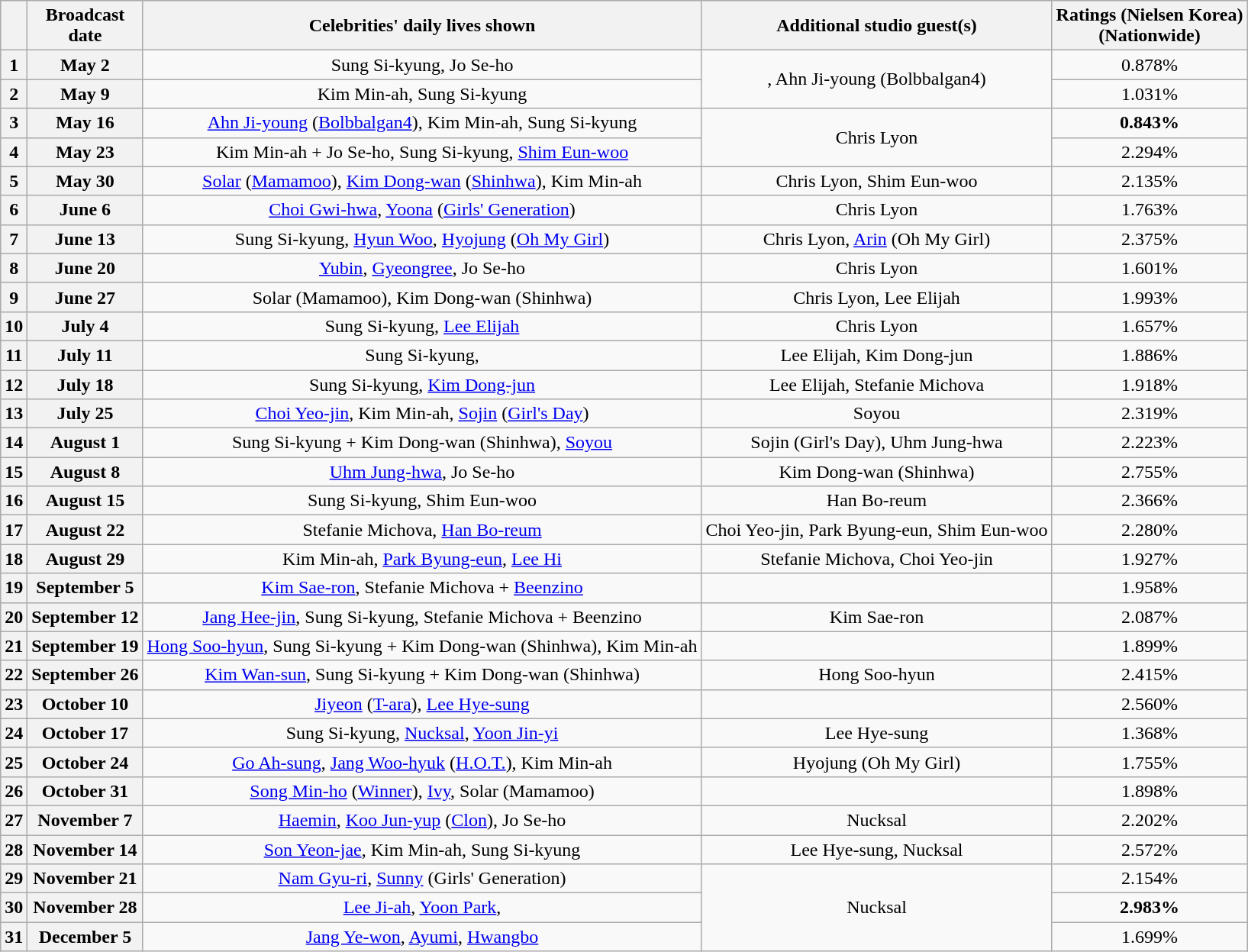<table Class ="wikitable" style="text-align:center">
<tr>
<th></th>
<th>Broadcast<br>date</th>
<th>Celebrities' daily lives shown</th>
<th>Additional studio guest(s)</th>
<th>Ratings (Nielsen Korea)<br>(Nationwide)</th>
</tr>
<tr>
<th>1</th>
<th>May 2</th>
<td>Sung Si-kyung, Jo Se-ho</td>
<td rowspan="2">, Ahn Ji-young (Bolbbalgan4)</td>
<td>0.878%</td>
</tr>
<tr>
<th>2</th>
<th>May 9</th>
<td>Kim Min-ah, Sung Si-kyung</td>
<td>1.031%</td>
</tr>
<tr>
<th>3</th>
<th>May 16</th>
<td><a href='#'>Ahn Ji-young</a> (<a href='#'>Bolbbalgan4</a>), Kim Min-ah, Sung Si-kyung</td>
<td rowspan="2">Chris Lyon</td>
<td><span><strong>0.843%</strong></span></td>
</tr>
<tr>
<th>4</th>
<th>May 23</th>
<td>Kim Min-ah + Jo Se-ho, Sung Si-kyung, <a href='#'>Shim Eun-woo</a></td>
<td>2.294%</td>
</tr>
<tr>
<th>5</th>
<th>May 30</th>
<td><a href='#'>Solar</a> (<a href='#'>Mamamoo</a>), <a href='#'>Kim Dong-wan</a> (<a href='#'>Shinhwa</a>), Kim Min-ah</td>
<td>Chris Lyon, Shim Eun-woo</td>
<td>2.135%</td>
</tr>
<tr>
<th>6</th>
<th>June 6</th>
<td><a href='#'>Choi Gwi-hwa</a>, <a href='#'>Yoona</a> (<a href='#'>Girls' Generation</a>)</td>
<td>Chris Lyon</td>
<td>1.763%</td>
</tr>
<tr>
<th>7</th>
<th>June 13</th>
<td>Sung Si-kyung, <a href='#'>Hyun Woo</a>, <a href='#'>Hyojung</a> (<a href='#'>Oh My Girl</a>)</td>
<td>Chris Lyon, <a href='#'>Arin</a> (Oh My Girl)</td>
<td>2.375%</td>
</tr>
<tr>
<th>8</th>
<th>June 20</th>
<td><a href='#'>Yubin</a>, <a href='#'>Gyeongree</a>, Jo Se-ho</td>
<td>Chris Lyon</td>
<td>1.601%</td>
</tr>
<tr>
<th>9</th>
<th>June 27</th>
<td>Solar (Mamamoo), Kim Dong-wan (Shinhwa)</td>
<td>Chris Lyon, Lee Elijah</td>
<td>1.993%</td>
</tr>
<tr>
<th>10</th>
<th>July 4</th>
<td>Sung Si-kyung, <a href='#'>Lee Elijah</a></td>
<td>Chris Lyon</td>
<td>1.657%</td>
</tr>
<tr>
<th>11</th>
<th>July 11</th>
<td>Sung Si-kyung, </td>
<td>Lee Elijah, Kim Dong-jun</td>
<td>1.886%</td>
</tr>
<tr>
<th>12</th>
<th>July 18</th>
<td>Sung Si-kyung, <a href='#'>Kim Dong-jun</a></td>
<td>Lee Elijah, Stefanie Michova</td>
<td>1.918%</td>
</tr>
<tr>
<th>13</th>
<th>July 25</th>
<td><a href='#'>Choi Yeo-jin</a>, Kim Min-ah, <a href='#'>Sojin</a> (<a href='#'>Girl's Day</a>)</td>
<td>Soyou</td>
<td>2.319%</td>
</tr>
<tr>
<th>14</th>
<th>August 1</th>
<td>Sung Si-kyung + Kim Dong-wan (Shinhwa), <a href='#'>Soyou</a></td>
<td>Sojin (Girl's Day), Uhm Jung-hwa</td>
<td>2.223%</td>
</tr>
<tr>
<th>15</th>
<th>August 8</th>
<td><a href='#'>Uhm Jung-hwa</a>, Jo Se-ho</td>
<td>Kim Dong-wan (Shinhwa)</td>
<td>2.755%</td>
</tr>
<tr>
<th>16</th>
<th>August 15</th>
<td>Sung Si-kyung, Shim Eun-woo</td>
<td>Han Bo-reum</td>
<td>2.366%</td>
</tr>
<tr>
<th>17</th>
<th>August 22</th>
<td>Stefanie Michova, <a href='#'>Han Bo-reum</a></td>
<td>Choi Yeo-jin, Park Byung-eun, Shim Eun-woo</td>
<td>2.280%</td>
</tr>
<tr>
<th>18</th>
<th>August 29</th>
<td>Kim Min-ah, <a href='#'>Park Byung-eun</a>, <a href='#'>Lee Hi</a></td>
<td>Stefanie Michova, Choi Yeo-jin</td>
<td>1.927%</td>
</tr>
<tr>
<th>19</th>
<th>September 5</th>
<td><a href='#'>Kim Sae-ron</a>, Stefanie Michova + <a href='#'>Beenzino</a></td>
<td></td>
<td>1.958%</td>
</tr>
<tr>
<th>20</th>
<th>September 12</th>
<td><a href='#'>Jang Hee-jin</a>, Sung Si-kyung, Stefanie Michova + Beenzino</td>
<td>Kim Sae-ron</td>
<td>2.087%</td>
</tr>
<tr>
<th>21</th>
<th>September 19</th>
<td><a href='#'>Hong Soo-hyun</a>, Sung Si-kyung + Kim Dong-wan (Shinhwa), Kim Min-ah</td>
<td></td>
<td>1.899%</td>
</tr>
<tr>
<th>22</th>
<th>September 26</th>
<td><a href='#'>Kim Wan-sun</a>, Sung Si-kyung + Kim Dong-wan (Shinhwa)</td>
<td>Hong Soo-hyun</td>
<td>2.415%</td>
</tr>
<tr>
<th>23</th>
<th>October 10</th>
<td><a href='#'>Jiyeon</a> (<a href='#'>T-ara</a>), <a href='#'>Lee Hye-sung</a></td>
<td></td>
<td>2.560%</td>
</tr>
<tr>
<th>24</th>
<th>October 17</th>
<td>Sung Si-kyung, <a href='#'>Nucksal</a>, <a href='#'>Yoon Jin-yi</a></td>
<td>Lee Hye-sung</td>
<td>1.368%</td>
</tr>
<tr>
<th>25</th>
<th>October 24</th>
<td><a href='#'>Go Ah-sung</a>, <a href='#'>Jang Woo-hyuk</a> (<a href='#'>H.O.T.</a>), Kim Min-ah</td>
<td>Hyojung (Oh My Girl)</td>
<td>1.755%</td>
</tr>
<tr>
<th>26</th>
<th>October 31</th>
<td><a href='#'>Song Min-ho</a> (<a href='#'>Winner</a>), <a href='#'>Ivy</a>, Solar (Mamamoo)</td>
<td></td>
<td>1.898%</td>
</tr>
<tr>
<th>27</th>
<th>November 7</th>
<td><a href='#'>Haemin</a>, <a href='#'>Koo Jun-yup</a> (<a href='#'>Clon</a>), Jo Se-ho</td>
<td>Nucksal</td>
<td>2.202%</td>
</tr>
<tr>
<th>28</th>
<th>November 14</th>
<td><a href='#'>Son Yeon-jae</a>, Kim Min-ah, Sung Si-kyung</td>
<td>Lee Hye-sung, Nucksal</td>
<td>2.572%</td>
</tr>
<tr>
<th>29</th>
<th>November 21</th>
<td><a href='#'>Nam Gyu-ri</a>, <a href='#'>Sunny</a> (Girls' Generation)</td>
<td rowspan="3">Nucksal</td>
<td>2.154%</td>
</tr>
<tr>
<th>30</th>
<th>November 28</th>
<td><a href='#'>Lee Ji-ah</a>, <a href='#'>Yoon Park</a>, </td>
<td><span><strong>2.983%</strong></span></td>
</tr>
<tr>
<th>31</th>
<th>December 5</th>
<td><a href='#'>Jang Ye-won</a>, <a href='#'>Ayumi</a>, <a href='#'>Hwangbo</a></td>
<td>1.699%</td>
</tr>
</table>
